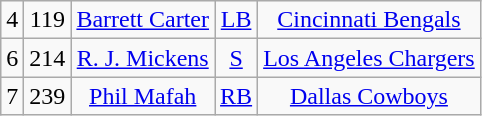<table class="wikitable" style="text-align:center">
<tr>
<td>4</td>
<td>119</td>
<td><a href='#'>Barrett Carter</a></td>
<td><a href='#'>LB</a></td>
<td><a href='#'>Cincinnati Bengals</a></td>
</tr>
<tr>
<td>6</td>
<td>214</td>
<td><a href='#'>R. J. Mickens</a></td>
<td><a href='#'>S</a></td>
<td><a href='#'>Los Angeles Chargers</a></td>
</tr>
<tr>
<td>7</td>
<td>239</td>
<td><a href='#'>Phil Mafah</a></td>
<td><a href='#'>RB</a></td>
<td><a href='#'>Dallas Cowboys</a></td>
</tr>
</table>
